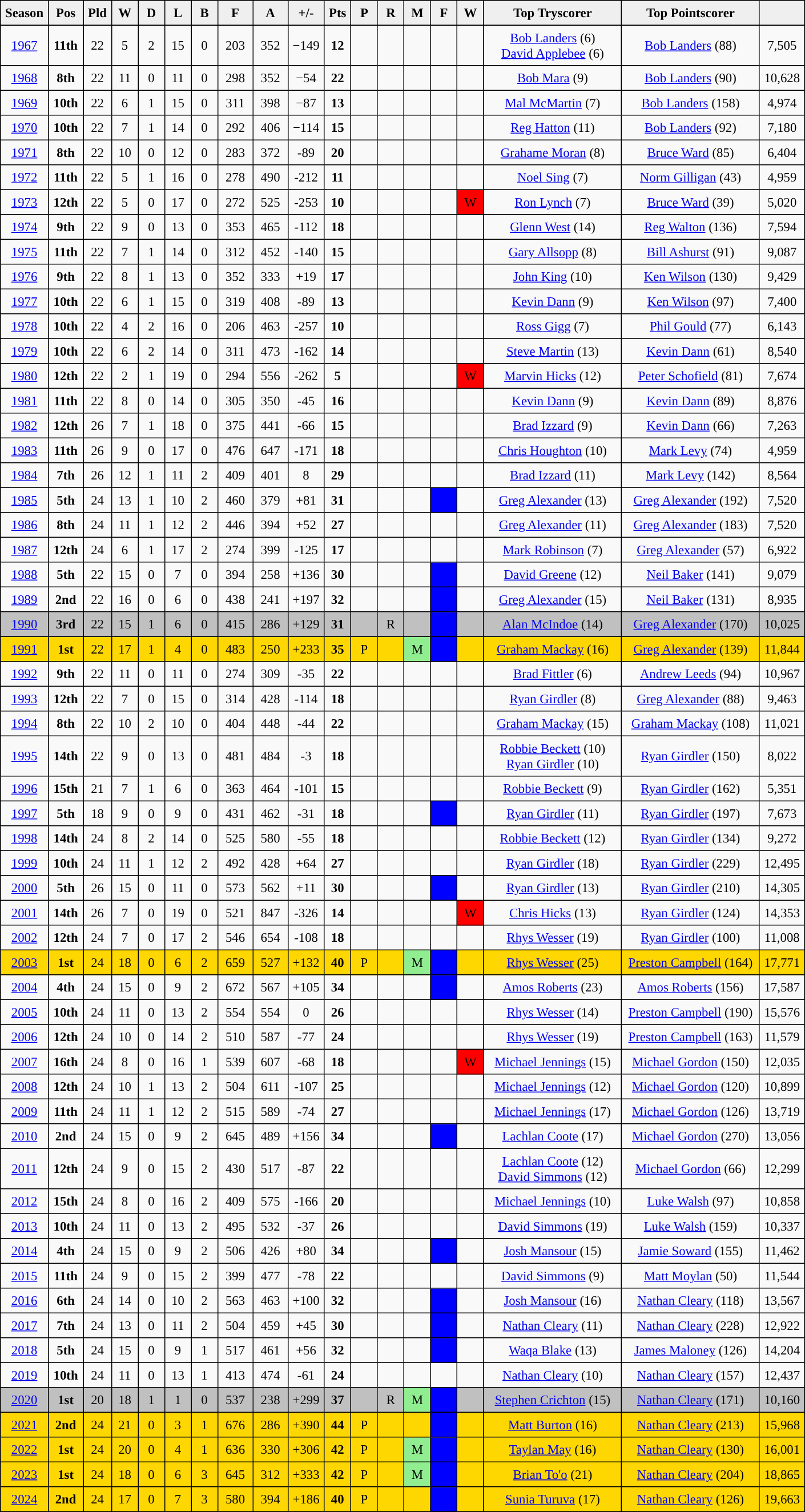<table border=1 style="border-collapse:collapse; font-size:95%; text-align:center; background: #F9F9F9;" cellpadding=5 cellspacing=0>
<tr bgcolor=#efefef>
<th width="30">Season</th>
<th width="30">Pos</th>
<th width="20">Pld</th>
<th width="20">W</th>
<th width="20">D</th>
<th width="20">L</th>
<th width="20">B</th>
<th width="30">F</th>
<th width="30">A</th>
<th width="30">+/-</th>
<th width="20">Pts</th>
<th width="20">P</th>
<th width="20">R</th>
<th width="20">M</th>
<th width="20">F</th>
<th width="20">W</th>
<th width="150">Top Tryscorer</th>
<th width="150">Top Pointscorer</th>
<th width="30"></th>
</tr>
<tr>
</tr>
<tr>
<td><a href='#'>1967</a></td>
<td><strong>11th</strong></td>
<td>22</td>
<td>5</td>
<td>2</td>
<td>15</td>
<td>0</td>
<td>203</td>
<td>352</td>
<td>−149</td>
<td><strong>12</strong></td>
<td></td>
<td></td>
<td></td>
<td></td>
<td></td>
<td><a href='#'>Bob Landers</a> (6) <br> <a href='#'>David Applebee</a> (6)</td>
<td><a href='#'>Bob Landers</a> (88)</td>
<td>7,505</td>
</tr>
<tr>
<td><a href='#'>1968</a></td>
<td><strong>8th</strong></td>
<td>22</td>
<td>11</td>
<td>0</td>
<td>11</td>
<td>0</td>
<td>298</td>
<td>352</td>
<td>−54</td>
<td><strong>22</strong></td>
<td></td>
<td></td>
<td></td>
<td></td>
<td></td>
<td><a href='#'>Bob Mara</a> (9)</td>
<td><a href='#'>Bob Landers</a> (90)</td>
<td>10,628</td>
</tr>
<tr>
<td><a href='#'>1969</a></td>
<td><strong>10th</strong></td>
<td>22</td>
<td>6</td>
<td>1</td>
<td>15</td>
<td>0</td>
<td>311</td>
<td>398</td>
<td>−87</td>
<td><strong>13</strong></td>
<td></td>
<td></td>
<td></td>
<td></td>
<td></td>
<td><a href='#'>Mal McMartin</a> (7)</td>
<td><a href='#'>Bob Landers</a> (158)</td>
<td>4,974</td>
</tr>
<tr>
<td><a href='#'>1970</a></td>
<td><strong>10th</strong></td>
<td>22</td>
<td>7</td>
<td>1</td>
<td>14</td>
<td>0</td>
<td>292</td>
<td>406</td>
<td>−114</td>
<td><strong>15</strong></td>
<td></td>
<td></td>
<td></td>
<td></td>
<td></td>
<td><a href='#'>Reg Hatton</a> (11)</td>
<td><a href='#'>Bob Landers</a> (92)</td>
<td>7,180</td>
</tr>
<tr>
<td><a href='#'>1971</a></td>
<td><strong>8th</strong></td>
<td>22</td>
<td>10</td>
<td>0</td>
<td>12</td>
<td>0</td>
<td>283</td>
<td>372</td>
<td>-89</td>
<td><strong>20</strong></td>
<td></td>
<td></td>
<td></td>
<td></td>
<td></td>
<td><a href='#'>Grahame Moran</a> (8)</td>
<td><a href='#'>Bruce Ward</a> (85)</td>
<td>6,404</td>
</tr>
<tr>
<td><a href='#'>1972</a></td>
<td><strong>11th</strong></td>
<td>22</td>
<td>5</td>
<td>1</td>
<td>16</td>
<td>0</td>
<td>278</td>
<td>490</td>
<td>-212</td>
<td><strong>11</strong></td>
<td></td>
<td></td>
<td></td>
<td></td>
<td></td>
<td><a href='#'>Noel Sing</a> (7)</td>
<td><a href='#'>Norm Gilligan</a> (43)</td>
<td>4,959</td>
</tr>
<tr>
<td><a href='#'>1973</a></td>
<td><strong>12th</strong></td>
<td>22</td>
<td>5</td>
<td>0</td>
<td>17</td>
<td>0</td>
<td>272</td>
<td>525</td>
<td>-253</td>
<td><strong>10</strong></td>
<td></td>
<td></td>
<td></td>
<td></td>
<td style="background:red">W</td>
<td><a href='#'>Ron Lynch</a> (7)</td>
<td><a href='#'>Bruce Ward</a> (39)</td>
<td>5,020</td>
</tr>
<tr>
<td><a href='#'>1974</a></td>
<td><strong>9th</strong></td>
<td>22</td>
<td>9</td>
<td>0</td>
<td>13</td>
<td>0</td>
<td>353</td>
<td>465</td>
<td>-112</td>
<td><strong>18</strong></td>
<td></td>
<td></td>
<td></td>
<td></td>
<td></td>
<td><a href='#'>Glenn West</a> (14)</td>
<td><a href='#'>Reg Walton</a> (136)</td>
<td>7,594</td>
</tr>
<tr>
<td><a href='#'>1975</a></td>
<td><strong>11th</strong></td>
<td>22</td>
<td>7</td>
<td>1</td>
<td>14</td>
<td>0</td>
<td>312</td>
<td>452</td>
<td>-140</td>
<td><strong>15</strong></td>
<td></td>
<td></td>
<td></td>
<td></td>
<td></td>
<td><a href='#'>Gary Allsopp</a> (8)</td>
<td><a href='#'>Bill Ashurst</a> (91)</td>
<td>9,087</td>
</tr>
<tr>
<td><a href='#'>1976</a></td>
<td><strong>9th</strong></td>
<td>22</td>
<td>8</td>
<td>1</td>
<td>13</td>
<td>0</td>
<td>352</td>
<td>333</td>
<td>+19</td>
<td><strong>17</strong></td>
<td></td>
<td></td>
<td></td>
<td></td>
<td></td>
<td><a href='#'>John King</a> (10)</td>
<td><a href='#'>Ken Wilson</a> (130)</td>
<td>9,429</td>
</tr>
<tr>
<td><a href='#'>1977</a></td>
<td><strong>10th</strong></td>
<td>22</td>
<td>6</td>
<td>1</td>
<td>15</td>
<td>0</td>
<td>319</td>
<td>408</td>
<td>-89</td>
<td><strong>13</strong></td>
<td></td>
<td></td>
<td></td>
<td></td>
<td></td>
<td><a href='#'>Kevin Dann</a> (9)</td>
<td><a href='#'>Ken Wilson</a> (97)</td>
<td>7,400</td>
</tr>
<tr>
<td><a href='#'>1978</a></td>
<td><strong>10th</strong></td>
<td>22</td>
<td>4</td>
<td>2</td>
<td>16</td>
<td>0</td>
<td>206</td>
<td>463</td>
<td>-257</td>
<td><strong>10</strong></td>
<td></td>
<td></td>
<td></td>
<td></td>
<td></td>
<td><a href='#'>Ross Gigg</a> (7)</td>
<td><a href='#'>Phil Gould</a> (77)</td>
<td>6,143</td>
</tr>
<tr>
<td><a href='#'>1979</a></td>
<td><strong>10th</strong></td>
<td>22</td>
<td>6</td>
<td>2</td>
<td>14</td>
<td>0</td>
<td>311</td>
<td>473</td>
<td>-162</td>
<td><strong>14</strong></td>
<td></td>
<td></td>
<td></td>
<td></td>
<td></td>
<td><a href='#'>Steve Martin</a> (13)</td>
<td><a href='#'>Kevin Dann</a> (61)</td>
<td>8,540</td>
</tr>
<tr>
<td><a href='#'>1980</a></td>
<td><strong>12th</strong></td>
<td>22</td>
<td>2</td>
<td>1</td>
<td>19</td>
<td>0</td>
<td>294</td>
<td>556</td>
<td>-262</td>
<td><strong>5</strong></td>
<td></td>
<td></td>
<td></td>
<td></td>
<td style="background:red">W</td>
<td><a href='#'>Marvin Hicks</a> (12)</td>
<td><a href='#'>Peter Schofield</a> (81)</td>
<td>7,674</td>
</tr>
<tr>
<td><a href='#'>1981</a></td>
<td><strong>11th</strong></td>
<td>22</td>
<td>8</td>
<td>0</td>
<td>14</td>
<td>0</td>
<td>305</td>
<td>350</td>
<td>-45</td>
<td><strong>16</strong></td>
<td></td>
<td></td>
<td></td>
<td></td>
<td></td>
<td><a href='#'>Kevin Dann</a> (9)</td>
<td><a href='#'>Kevin Dann</a> (89)</td>
<td>8,876</td>
</tr>
<tr>
<td><a href='#'>1982</a></td>
<td><strong>12th</strong></td>
<td>26</td>
<td>7</td>
<td>1</td>
<td>18</td>
<td>0</td>
<td>375</td>
<td>441</td>
<td>-66</td>
<td><strong>15</strong></td>
<td></td>
<td></td>
<td></td>
<td></td>
<td></td>
<td><a href='#'>Brad Izzard</a> (9)</td>
<td><a href='#'>Kevin Dann</a> (66)</td>
<td>7,263</td>
</tr>
<tr>
<td><a href='#'>1983</a></td>
<td><strong>11th</strong></td>
<td>26</td>
<td>9</td>
<td>0</td>
<td>17</td>
<td>0</td>
<td>476</td>
<td>647</td>
<td>-171</td>
<td><strong>18</strong></td>
<td></td>
<td></td>
<td></td>
<td></td>
<td></td>
<td><a href='#'>Chris Houghton</a> (10)</td>
<td><a href='#'>Mark Levy</a> (74)</td>
<td>4,959</td>
</tr>
<tr>
<td><a href='#'>1984</a></td>
<td><strong>7th</strong></td>
<td>26</td>
<td>12</td>
<td>1</td>
<td>11</td>
<td>2</td>
<td>409</td>
<td>401</td>
<td>8</td>
<td><strong>29</strong></td>
<td></td>
<td></td>
<td></td>
<td></td>
<td></td>
<td><a href='#'>Brad Izzard</a> (11)</td>
<td><a href='#'>Mark Levy</a> (142)</td>
<td>8,564</td>
</tr>
<tr>
<td><a href='#'>1985</a></td>
<td><strong>5th</strong></td>
<td>24</td>
<td>13</td>
<td>1</td>
<td>10</td>
<td>2</td>
<td>460</td>
<td>379</td>
<td>+81</td>
<td><strong>31</strong></td>
<td></td>
<td></td>
<td></td>
<td style="background:blue"></td>
<td></td>
<td><a href='#'>Greg Alexander</a> (13)</td>
<td><a href='#'>Greg Alexander</a> (192)</td>
<td>7,520</td>
</tr>
<tr>
<td><a href='#'>1986</a></td>
<td><strong>8th</strong></td>
<td>24</td>
<td>11</td>
<td>1</td>
<td>12</td>
<td>2</td>
<td>446</td>
<td>394</td>
<td>+52</td>
<td><strong>27</strong></td>
<td></td>
<td></td>
<td></td>
<td></td>
<td></td>
<td><a href='#'>Greg Alexander</a> (11)</td>
<td><a href='#'>Greg Alexander</a> (183)</td>
<td>7,520</td>
</tr>
<tr>
<td><a href='#'>1987</a></td>
<td><strong>12th</strong></td>
<td>24</td>
<td>6</td>
<td>1</td>
<td>17</td>
<td>2</td>
<td>274</td>
<td>399</td>
<td>-125</td>
<td><strong>17</strong></td>
<td></td>
<td></td>
<td></td>
<td></td>
<td></td>
<td><a href='#'>Mark Robinson</a> (7)</td>
<td><a href='#'>Greg Alexander</a> (57)</td>
<td>6,922</td>
</tr>
<tr>
<td><a href='#'>1988</a></td>
<td><strong>5th</strong></td>
<td>22</td>
<td>15</td>
<td>0</td>
<td>7</td>
<td>0</td>
<td>394</td>
<td>258</td>
<td>+136</td>
<td><strong>30</strong></td>
<td></td>
<td></td>
<td></td>
<td style="background:blue"></td>
<td></td>
<td><a href='#'>David Greene</a> (12)</td>
<td><a href='#'>Neil Baker</a> (141)</td>
<td>9,079</td>
</tr>
<tr>
<td><a href='#'>1989</a></td>
<td><strong>2nd</strong></td>
<td>22</td>
<td>16</td>
<td>0</td>
<td>6</td>
<td>0</td>
<td>438</td>
<td>241</td>
<td>+197</td>
<td><strong>32</strong></td>
<td></td>
<td></td>
<td></td>
<td style="background:blue"></td>
<td></td>
<td><a href='#'>Greg Alexander</a> (15)</td>
<td><a href='#'>Neil Baker</a> (131)</td>
<td>8,935</td>
</tr>
<tr style="background:#C0C0C0;">
<td><a href='#'>1990</a></td>
<td><strong>3rd</strong></td>
<td>22</td>
<td>15</td>
<td>1</td>
<td>6</td>
<td>0</td>
<td>415</td>
<td>286</td>
<td>+129</td>
<td><strong>31</strong></td>
<td></td>
<td style="background:silver">R</td>
<td></td>
<td style="background:blue"></td>
<td></td>
<td><a href='#'>Alan McIndoe</a> (14)</td>
<td><a href='#'>Greg Alexander</a> (170)</td>
<td>10,025</td>
</tr>
<tr style="background:#FFD700;">
<td><a href='#'>1991</a></td>
<td><strong>1st</strong></td>
<td>22</td>
<td>17</td>
<td>1</td>
<td>4</td>
<td>0</td>
<td>483</td>
<td>250</td>
<td>+233</td>
<td><strong>35</strong></td>
<td style="background:gold">P</td>
<td></td>
<td style="background:lightgreen">M</td>
<td style="background:blue"></td>
<td></td>
<td><a href='#'>Graham Mackay</a> (16)</td>
<td><a href='#'>Greg Alexander</a> (139)</td>
<td>11,844</td>
</tr>
<tr>
<td><a href='#'>1992</a></td>
<td><strong>9th</strong></td>
<td>22</td>
<td>11</td>
<td>0</td>
<td>11</td>
<td>0</td>
<td>274</td>
<td>309</td>
<td>-35</td>
<td><strong>22</strong></td>
<td></td>
<td></td>
<td></td>
<td></td>
<td></td>
<td><a href='#'>Brad Fittler</a> (6)</td>
<td><a href='#'>Andrew Leeds</a> (94)</td>
<td>10,967</td>
</tr>
<tr>
<td><a href='#'>1993</a></td>
<td><strong>12th</strong></td>
<td>22</td>
<td>7</td>
<td>0</td>
<td>15</td>
<td>0</td>
<td>314</td>
<td>428</td>
<td>-114</td>
<td><strong>18</strong></td>
<td></td>
<td></td>
<td></td>
<td></td>
<td></td>
<td><a href='#'>Ryan Girdler</a> (8)</td>
<td><a href='#'>Greg Alexander</a> (88)</td>
<td>9,463</td>
</tr>
<tr>
<td><a href='#'>1994</a></td>
<td><strong>8th</strong></td>
<td>22</td>
<td>10</td>
<td>2</td>
<td>10</td>
<td>0</td>
<td>404</td>
<td>448</td>
<td>-44</td>
<td><strong>22</strong></td>
<td></td>
<td></td>
<td></td>
<td></td>
<td></td>
<td><a href='#'>Graham Mackay</a> (15)</td>
<td><a href='#'>Graham Mackay</a> (108)</td>
<td>11,021</td>
</tr>
<tr>
<td><a href='#'>1995</a></td>
<td><strong>14th</strong></td>
<td>22</td>
<td>9</td>
<td>0</td>
<td>13</td>
<td>0</td>
<td>481</td>
<td>484</td>
<td>-3</td>
<td><strong>18</strong></td>
<td></td>
<td></td>
<td></td>
<td></td>
<td></td>
<td><a href='#'>Robbie Beckett</a> (10) <br> <a href='#'>Ryan Girdler</a> (10)</td>
<td><a href='#'>Ryan Girdler</a> (150)</td>
<td>8,022</td>
</tr>
<tr>
<td><a href='#'>1996</a></td>
<td><strong>15th</strong></td>
<td>21</td>
<td>7</td>
<td>1</td>
<td>6</td>
<td>0</td>
<td>363</td>
<td>464</td>
<td>-101</td>
<td><strong>15</strong></td>
<td></td>
<td></td>
<td></td>
<td></td>
<td></td>
<td><a href='#'>Robbie Beckett</a> (9)</td>
<td><a href='#'>Ryan Girdler</a> (162)</td>
<td>5,351</td>
</tr>
<tr>
<td><a href='#'>1997</a></td>
<td><strong>5th</strong></td>
<td>18</td>
<td>9</td>
<td>0</td>
<td>9</td>
<td>0</td>
<td>431</td>
<td>462</td>
<td>-31</td>
<td><strong>18</strong></td>
<td></td>
<td></td>
<td></td>
<td style="background:blue"></td>
<td></td>
<td><a href='#'>Ryan Girdler</a> (11)</td>
<td><a href='#'>Ryan Girdler</a> (197)</td>
<td>7,673</td>
</tr>
<tr>
<td><a href='#'>1998</a></td>
<td><strong>14th</strong></td>
<td>24</td>
<td>8</td>
<td>2</td>
<td>14</td>
<td>0</td>
<td>525</td>
<td>580</td>
<td>-55</td>
<td><strong>18</strong></td>
<td></td>
<td></td>
<td></td>
<td></td>
<td></td>
<td><a href='#'>Robbie Beckett</a> (12)</td>
<td><a href='#'>Ryan Girdler</a> (134)</td>
<td>9,272</td>
</tr>
<tr>
<td><a href='#'>1999</a></td>
<td><strong>10th</strong></td>
<td>24</td>
<td>11</td>
<td>1</td>
<td>12</td>
<td>2</td>
<td>492</td>
<td>428</td>
<td>+64</td>
<td><strong>27</strong></td>
<td></td>
<td></td>
<td></td>
<td></td>
<td></td>
<td><a href='#'>Ryan Girdler</a> (18)</td>
<td><a href='#'>Ryan Girdler</a> (229)</td>
<td>12,495</td>
</tr>
<tr>
<td><a href='#'>2000</a></td>
<td><strong>5th</strong></td>
<td>26</td>
<td>15</td>
<td>0</td>
<td>11</td>
<td>0</td>
<td>573</td>
<td>562</td>
<td>+11</td>
<td><strong>30</strong></td>
<td></td>
<td></td>
<td></td>
<td style="background:blue"></td>
<td></td>
<td><a href='#'>Ryan Girdler</a> (13)</td>
<td><a href='#'>Ryan Girdler</a> (210)</td>
<td>14,305</td>
</tr>
<tr>
<td><a href='#'>2001</a></td>
<td><strong>14th</strong></td>
<td>26</td>
<td>7</td>
<td>0</td>
<td>19</td>
<td>0</td>
<td>521</td>
<td>847</td>
<td>-326</td>
<td><strong>14</strong></td>
<td></td>
<td></td>
<td></td>
<td></td>
<td style="background:red">W</td>
<td><a href='#'>Chris Hicks</a> (13)</td>
<td><a href='#'>Ryan Girdler</a> (124)</td>
<td>14,353</td>
</tr>
<tr>
<td><a href='#'>2002</a></td>
<td><strong>12th</strong></td>
<td>24</td>
<td>7</td>
<td>0</td>
<td>17</td>
<td>2</td>
<td>546</td>
<td>654</td>
<td>-108</td>
<td><strong>18</strong></td>
<td></td>
<td></td>
<td></td>
<td></td>
<td></td>
<td><a href='#'>Rhys Wesser</a> (19)</td>
<td><a href='#'>Ryan Girdler</a> (100)</td>
<td>11,008</td>
</tr>
<tr style="background:#FFD700;">
<td><a href='#'>2003</a></td>
<td><strong>1st</strong></td>
<td>24</td>
<td>18</td>
<td>0</td>
<td>6</td>
<td>2</td>
<td>659</td>
<td>527</td>
<td>+132</td>
<td><strong>40</strong></td>
<td style="background:gold">P</td>
<td></td>
<td style="background:lightgreen">M</td>
<td style="background:blue"></td>
<td></td>
<td><a href='#'>Rhys Wesser</a> (25)</td>
<td><a href='#'>Preston Campbell</a> (164)</td>
<td>17,771</td>
</tr>
<tr>
<td><a href='#'>2004</a></td>
<td><strong>4th</strong></td>
<td>24</td>
<td>15</td>
<td>0</td>
<td>9</td>
<td>2</td>
<td>672</td>
<td>567</td>
<td>+105</td>
<td><strong>34</strong></td>
<td></td>
<td></td>
<td></td>
<td style="background:blue"></td>
<td></td>
<td><a href='#'>Amos Roberts</a> (23)</td>
<td><a href='#'>Amos Roberts</a> (156)</td>
<td>17,587</td>
</tr>
<tr>
<td><a href='#'>2005</a></td>
<td><strong>10th</strong></td>
<td>24</td>
<td>11</td>
<td>0</td>
<td>13</td>
<td>2</td>
<td>554</td>
<td>554</td>
<td>0</td>
<td><strong>26</strong></td>
<td></td>
<td></td>
<td></td>
<td></td>
<td></td>
<td><a href='#'>Rhys Wesser</a> (14)</td>
<td><a href='#'>Preston Campbell</a> (190)</td>
<td>15,576</td>
</tr>
<tr>
<td><a href='#'>2006</a></td>
<td><strong>12th</strong></td>
<td>24</td>
<td>10</td>
<td>0</td>
<td>14</td>
<td>2</td>
<td>510</td>
<td>587</td>
<td>-77</td>
<td><strong>24</strong></td>
<td></td>
<td></td>
<td></td>
<td></td>
<td></td>
<td><a href='#'>Rhys Wesser</a> (19)</td>
<td><a href='#'>Preston Campbell</a> (163)</td>
<td>11,579</td>
</tr>
<tr>
<td><a href='#'>2007</a></td>
<td><strong>16th</strong></td>
<td>24</td>
<td>8</td>
<td>0</td>
<td>16</td>
<td>1</td>
<td>539</td>
<td>607</td>
<td>-68</td>
<td><strong>18</strong></td>
<td></td>
<td></td>
<td></td>
<td></td>
<td style="background:red">W</td>
<td><a href='#'>Michael Jennings</a> (15)</td>
<td><a href='#'>Michael Gordon</a> (150)</td>
<td>12,035</td>
</tr>
<tr>
<td><a href='#'>2008</a></td>
<td><strong>12th</strong></td>
<td>24</td>
<td>10</td>
<td>1</td>
<td>13</td>
<td>2</td>
<td>504</td>
<td>611</td>
<td>-107</td>
<td><strong>25</strong></td>
<td></td>
<td></td>
<td></td>
<td></td>
<td></td>
<td><a href='#'>Michael Jennings</a> (12)</td>
<td><a href='#'>Michael Gordon</a> (120)</td>
<td>10,899</td>
</tr>
<tr>
<td><a href='#'>2009</a></td>
<td><strong>11th</strong></td>
<td>24</td>
<td>11</td>
<td>1</td>
<td>12</td>
<td>2</td>
<td>515</td>
<td>589</td>
<td>-74</td>
<td><strong>27</strong></td>
<td></td>
<td></td>
<td></td>
<td></td>
<td></td>
<td><a href='#'>Michael Jennings</a> (17)</td>
<td><a href='#'>Michael Gordon</a> (126)</td>
<td>13,719</td>
</tr>
<tr>
<td><a href='#'>2010</a></td>
<td><strong>2nd</strong></td>
<td>24</td>
<td>15</td>
<td>0</td>
<td>9</td>
<td>2</td>
<td>645</td>
<td>489</td>
<td>+156</td>
<td><strong>34</strong></td>
<td></td>
<td></td>
<td></td>
<td style="background:blue"></td>
<td></td>
<td><a href='#'>Lachlan Coote</a> (17)</td>
<td><a href='#'>Michael Gordon</a> (270)</td>
<td>13,056</td>
</tr>
<tr>
<td><a href='#'>2011</a></td>
<td><strong>12th</strong></td>
<td>24</td>
<td>9</td>
<td>0</td>
<td>15</td>
<td>2</td>
<td>430</td>
<td>517</td>
<td>-87</td>
<td><strong>22</strong></td>
<td></td>
<td></td>
<td></td>
<td></td>
<td></td>
<td><a href='#'>Lachlan Coote</a> (12) <br> <a href='#'>David Simmons</a> (12)</td>
<td><a href='#'>Michael Gordon</a> (66)</td>
<td>12,299</td>
</tr>
<tr>
<td><a href='#'>2012</a></td>
<td><strong>15th</strong></td>
<td>24</td>
<td>8</td>
<td>0</td>
<td>16</td>
<td>2</td>
<td>409</td>
<td>575</td>
<td>-166</td>
<td><strong>20</strong></td>
<td></td>
<td></td>
<td></td>
<td></td>
<td></td>
<td><a href='#'>Michael Jennings</a> (10)</td>
<td><a href='#'>Luke Walsh</a> (97)</td>
<td>10,858</td>
</tr>
<tr>
<td><a href='#'>2013</a></td>
<td><strong>10th</strong></td>
<td>24</td>
<td>11</td>
<td>0</td>
<td>13</td>
<td>2</td>
<td>495</td>
<td>532</td>
<td>-37</td>
<td><strong>26</strong></td>
<td></td>
<td></td>
<td></td>
<td></td>
<td></td>
<td><a href='#'>David Simmons</a> (19)</td>
<td><a href='#'>Luke Walsh</a> (159)</td>
<td>10,337</td>
</tr>
<tr>
<td><a href='#'>2014</a></td>
<td><strong>4th</strong></td>
<td>24</td>
<td>15</td>
<td>0</td>
<td>9</td>
<td>2</td>
<td>506</td>
<td>426</td>
<td>+80</td>
<td><strong>34</strong></td>
<td></td>
<td></td>
<td></td>
<td style="background:blue"></td>
<td></td>
<td><a href='#'>Josh Mansour</a> (15)</td>
<td><a href='#'>Jamie Soward</a> (155)</td>
<td>11,462</td>
</tr>
<tr>
<td><a href='#'>2015</a></td>
<td><strong>11th</strong></td>
<td>24</td>
<td>9</td>
<td>0</td>
<td>15</td>
<td>2</td>
<td>399</td>
<td>477</td>
<td>-78</td>
<td><strong>22</strong></td>
<td></td>
<td></td>
<td></td>
<td></td>
<td></td>
<td><a href='#'>David Simmons</a> (9)</td>
<td><a href='#'>Matt Moylan</a> (50)</td>
<td>11,544</td>
</tr>
<tr>
<td><a href='#'>2016</a></td>
<td><strong>6th</strong></td>
<td>24</td>
<td>14</td>
<td>0</td>
<td>10</td>
<td>2</td>
<td>563</td>
<td>463</td>
<td>+100</td>
<td><strong>32</strong></td>
<td></td>
<td></td>
<td></td>
<td style="background:blue"></td>
<td></td>
<td><a href='#'>Josh Mansour</a> (16)</td>
<td><a href='#'>Nathan Cleary</a> (118)</td>
<td>13,567</td>
</tr>
<tr>
<td><a href='#'>2017</a></td>
<td><strong>7th</strong></td>
<td>24</td>
<td>13</td>
<td>0</td>
<td>11</td>
<td>2</td>
<td>504</td>
<td>459</td>
<td>+45</td>
<td><strong>30</strong></td>
<td></td>
<td></td>
<td></td>
<td style="background:blue"></td>
<td></td>
<td><a href='#'>Nathan Cleary</a> (11)</td>
<td><a href='#'>Nathan Cleary</a> (228)</td>
<td>12,922</td>
</tr>
<tr>
<td><a href='#'>2018</a></td>
<td><strong>5th</strong></td>
<td>24</td>
<td>15</td>
<td>0</td>
<td>9</td>
<td>1</td>
<td>517</td>
<td>461</td>
<td>+56</td>
<td><strong>32</strong></td>
<td></td>
<td></td>
<td></td>
<td style="background:blue"></td>
<td></td>
<td><a href='#'>Waqa Blake</a> (13)</td>
<td><a href='#'>James Maloney</a> (126)</td>
<td>14,204</td>
</tr>
<tr>
<td><a href='#'>2019</a></td>
<td><strong>10th</strong></td>
<td>24</td>
<td>11</td>
<td>0</td>
<td>13</td>
<td>1</td>
<td>413</td>
<td>474</td>
<td>-61</td>
<td><strong>24</strong></td>
<td></td>
<td></td>
<td></td>
<td></td>
<td></td>
<td><a href='#'>Nathan Cleary</a> (10)</td>
<td><a href='#'>Nathan Cleary</a> (157)</td>
<td>12,437</td>
</tr>
<tr style="background:#C0C0C0;">
<td><a href='#'>2020</a></td>
<td><strong>1st</strong></td>
<td>20</td>
<td>18</td>
<td>1</td>
<td>1</td>
<td>0</td>
<td>537</td>
<td>238</td>
<td>+299</td>
<td><strong>37</strong></td>
<td></td>
<td style="background:silver">R</td>
<td style="background:lightgreen">M</td>
<td style="background:blue"></td>
<td></td>
<td><a href='#'>Stephen Crichton</a> (15)</td>
<td><a href='#'>Nathan Cleary</a> (171)</td>
<td>10,160</td>
</tr>
<tr style="background:#FFD700;">
<td><a href='#'>2021</a></td>
<td><strong>2nd</strong></td>
<td>24</td>
<td>21</td>
<td>0</td>
<td>3</td>
<td>1</td>
<td>676</td>
<td>286</td>
<td>+390</td>
<td><strong>44</strong></td>
<td style="background:gold">P</td>
<td></td>
<td></td>
<td style="background:blue"></td>
<td></td>
<td><a href='#'>Matt Burton</a> (16)</td>
<td><a href='#'>Nathan Cleary</a> (213)</td>
<td>15,968</td>
</tr>
<tr style="background:#FFD700;">
<td><a href='#'>2022</a></td>
<td><strong>1st</strong></td>
<td>24</td>
<td>20</td>
<td>0</td>
<td>4</td>
<td>1</td>
<td>636</td>
<td>330</td>
<td>+306</td>
<td><strong>42</strong></td>
<td style="background:gold">P</td>
<td></td>
<td style="background:lightgreen">M</td>
<td style="background:blue"></td>
<td></td>
<td><a href='#'>Taylan May</a> (16)</td>
<td><a href='#'>Nathan Cleary</a> (130)</td>
<td>16,001</td>
</tr>
<tr style="background:#FFD700;">
<td><a href='#'>2023</a></td>
<td><strong>1st</strong></td>
<td>24</td>
<td>18</td>
<td>0</td>
<td>6</td>
<td>3</td>
<td>645</td>
<td>312</td>
<td>+333</td>
<td><strong>42</strong></td>
<td style="background:gold">P</td>
<td></td>
<td style="background:lightgreen">M</td>
<td style="background:blue"></td>
<td></td>
<td><a href='#'>Brian To'o</a> (21)</td>
<td><a href='#'>Nathan Cleary</a> (204)</td>
<td>18,865</td>
</tr>
<tr style="background:#FFD700;">
<td><a href='#'>2024</a></td>
<td><strong>2nd</strong></td>
<td>24</td>
<td>17</td>
<td>0</td>
<td>7</td>
<td>3</td>
<td>580</td>
<td>394</td>
<td>+186</td>
<td><strong>40</strong></td>
<td style="background:gold">P</td>
<td></td>
<td></td>
<td style="background:blue"></td>
<td></td>
<td><a href='#'>Sunia Turuva</a> (17)</td>
<td><a href='#'>Nathan Cleary</a> (126)</td>
<td>19,663</td>
</tr>
</table>
